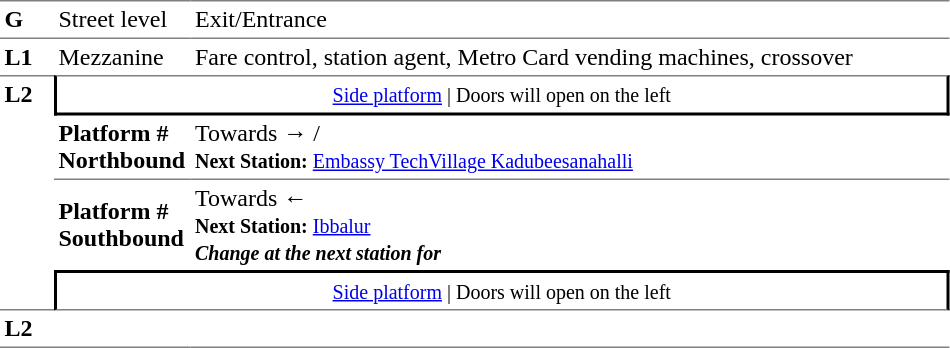<table table border=0 cellspacing=0 cellpadding=3>
<tr>
<td style="border-bottom:solid 1px gray;border-top:solid 1px gray;" width=30 valign=top><strong>G</strong></td>
<td style="border-top:solid 1px gray;border-bottom:solid 1px gray;" width=85 valign=top>Street level</td>
<td style="border-top:solid 1px gray;border-bottom:solid 1px gray;" width=500 valign=top>Exit/Entrance</td>
</tr>
<tr>
<td valign=top><strong>L1</strong></td>
<td valign=top>Mezzanine</td>
<td valign=top>Fare control, station agent, Metro Card vending machines, crossover<br></td>
</tr>
<tr>
<td style="border-top:solid 1px gray;border-bottom:solid 1px gray;" width=30 rowspan=4 valign=top><strong>L2</strong></td>
<td style="border-top:solid 1px gray;border-right:solid 2px black;border-left:solid 2px black;border-bottom:solid 2px black;text-align:center;" colspan=2><small><a href='#'>Side platform</a> | Doors will open on the left </small></td>
</tr>
<tr>
<td style="border-bottom:solid 1px gray;" width=85><span><strong>Platform #</strong><br><strong>Northbound</strong></span></td>
<td style="border-bottom:solid 1px gray;" width=500>Towards →  / <br><small><strong>Next Station:</strong> <a href='#'>Embassy TechVillage Kadubeesanahalli</a></small></td>
</tr>
<tr>
<td><span><strong>Platform #</strong><br><strong>Southbound</strong></span></td>
<td>Towards ← <br><small><strong>Next Station:</strong> <a href='#'>Ibbalur</a><br><strong><em>Change at the next station for </em></strong></small></td>
</tr>
<tr>
<td style="border-top:solid 2px black;border-right:solid 2px black;border-left:solid 2px black;border-bottom:solid 1px gray;" colspan=2  align=center><small><a href='#'>Side platform</a> | Doors will open on the left </small></td>
</tr>
<tr>
<td style="border-bottom:solid 1px gray;" width=30 rowspan=2 valign=top><strong>L2</strong></td>
<td style="border-bottom:solid 1px gray;" width=85></td>
<td style="border-bottom:solid 1px gray;" width=500></td>
</tr>
<tr>
</tr>
</table>
